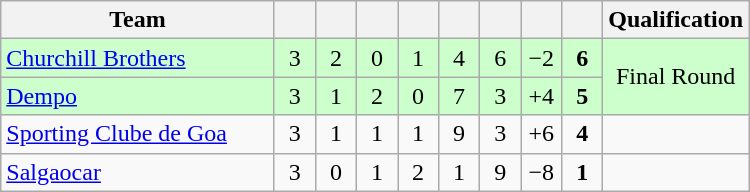<table class="wikitable" style="text-align:center">
<tr>
<th width="175">Team</th>
<th width="20"></th>
<th width="20"></th>
<th width="20"></th>
<th width="20"></th>
<th width="20"></th>
<th width="20"></th>
<th width="20"></th>
<th width="20"></th>
<th width="20">Qualification</th>
</tr>
<tr bgcolor="#ccffcc">
<td align=left><a href='#'>Churchill Brothers</a></td>
<td>3</td>
<td>2</td>
<td>0</td>
<td>1</td>
<td>4</td>
<td>6</td>
<td>−2</td>
<td><strong>6</strong></td>
<td rowspan=2>Final Round</td>
</tr>
<tr bgcolor="#ccffcc">
<td align=left><a href='#'>Dempo</a></td>
<td>3</td>
<td>1</td>
<td>2</td>
<td>0</td>
<td>7</td>
<td>3</td>
<td>+4</td>
<td><strong>5</strong></td>
</tr>
<tr>
<td align=left><a href='#'>Sporting Clube de Goa</a></td>
<td>3</td>
<td>1</td>
<td>1</td>
<td>1</td>
<td>9</td>
<td>3</td>
<td>+6</td>
<td><strong>4</strong></td>
<td></td>
</tr>
<tr>
<td align=left><a href='#'>Salgaocar</a></td>
<td>3</td>
<td>0</td>
<td>1</td>
<td>2</td>
<td>1</td>
<td>9</td>
<td>−8</td>
<td><strong>1</strong></td>
<td></td>
</tr>
</table>
